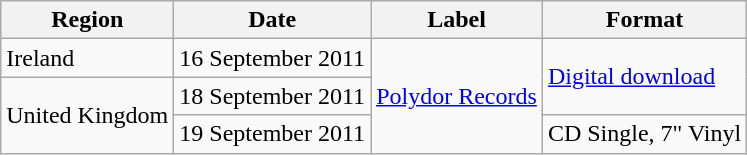<table class="wikitable">
<tr>
<th>Region</th>
<th>Date</th>
<th>Label</th>
<th>Format</th>
</tr>
<tr>
<td>Ireland</td>
<td>16 September 2011</td>
<td rowspan="3"><a href='#'>Polydor Records</a></td>
<td rowspan="2"><a href='#'>Digital download</a></td>
</tr>
<tr>
<td rowspan="2">United Kingdom</td>
<td>18 September 2011</td>
</tr>
<tr>
<td>19 September 2011</td>
<td>CD Single, 7" Vinyl</td>
</tr>
</table>
